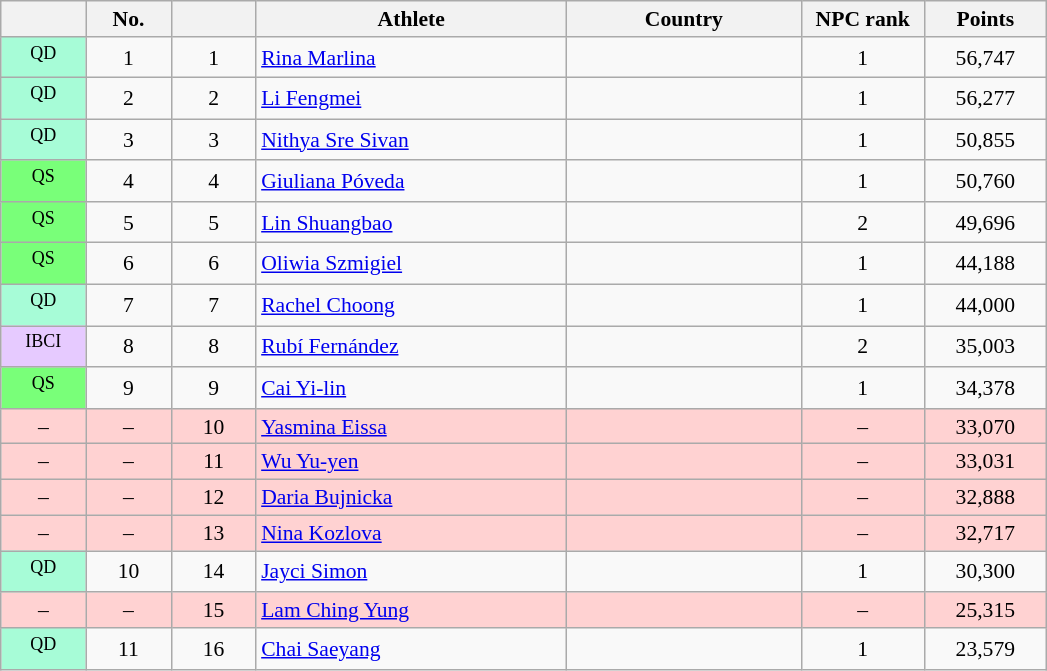<table class="wikitable" style="font-size:90%; text-align:center">
<tr>
<th width="50"></th>
<th width="50">No.</th>
<th width="50"></th>
<th width="200">Athlete</th>
<th width="150">Country</th>
<th width="75">NPC rank</th>
<th width="75">Points</th>
</tr>
<tr>
<td bgcolor="#A7FCD7"><sup>QD</sup></td>
<td>1</td>
<td>1</td>
<td align="left"><a href='#'>Rina Marlina</a></td>
<td align="left"></td>
<td>1</td>
<td>56,747</td>
</tr>
<tr>
<td bgcolor="#A7FCD7"><sup>QD</sup></td>
<td>2</td>
<td>2</td>
<td align="left"><a href='#'>Li Fengmei</a></td>
<td align="left"></td>
<td>1</td>
<td>56,277</td>
</tr>
<tr>
<td bgcolor="#A7FCD7"><sup>QD</sup></td>
<td>3</td>
<td>3</td>
<td align="left"><a href='#'>Nithya Sre Sivan</a></td>
<td align="left"></td>
<td>1</td>
<td>50,855</td>
</tr>
<tr>
<td bgcolor="#79FF79"><sup>QS</sup></td>
<td>4</td>
<td>4</td>
<td align="left"><a href='#'>Giuliana Póveda</a></td>
<td align="left"></td>
<td>1</td>
<td>50,760</td>
</tr>
<tr>
<td bgcolor="#79FF79"><sup>QS</sup></td>
<td>5</td>
<td>5</td>
<td align="left"><a href='#'>Lin Shuangbao</a></td>
<td align="left"></td>
<td>2</td>
<td>49,696</td>
</tr>
<tr>
<td bgcolor="#79FF79"><sup>QS</sup></td>
<td>6</td>
<td>6</td>
<td align="left"><a href='#'>Oliwia Szmigiel</a></td>
<td align="left"></td>
<td>1</td>
<td>44,188</td>
</tr>
<tr>
<td bgcolor="#A7FCD7"><sup>QD</sup></td>
<td>7</td>
<td>7</td>
<td align="left"><a href='#'>Rachel Choong</a></td>
<td align="left"></td>
<td>1</td>
<td>44,000</td>
</tr>
<tr>
<td bgcolor="#E6CAFF"><sup>IBCI</sup></td>
<td>8</td>
<td>8</td>
<td align="left"><a href='#'>Rubí Fernández</a></td>
<td align="left"></td>
<td>2</td>
<td>35,003</td>
</tr>
<tr>
<td bgcolor="#79FF79"><sup>QS</sup></td>
<td>9</td>
<td>9</td>
<td align="left"><a href='#'>Cai Yi-lin</a></td>
<td align="left"></td>
<td>1</td>
<td>34,378</td>
</tr>
<tr bgcolor="#FFD2D2">
<td>–</td>
<td>–</td>
<td>10</td>
<td align="left"><a href='#'>Yasmina Eissa</a></td>
<td align="left"></td>
<td>–</td>
<td>33,070</td>
</tr>
<tr bgcolor="#FFD2D2">
<td>–</td>
<td>–</td>
<td>11</td>
<td align="left"><a href='#'>Wu Yu-yen</a></td>
<td align="left"></td>
<td>–</td>
<td>33,031</td>
</tr>
<tr bgcolor="#FFD2D2">
<td>–</td>
<td>–</td>
<td>12</td>
<td align="left"><a href='#'>Daria Bujnicka</a></td>
<td align="left"></td>
<td>–</td>
<td>32,888</td>
</tr>
<tr bgcolor="#FFD2D2">
<td>–</td>
<td>–</td>
<td>13</td>
<td align="left"><a href='#'>Nina Kozlova</a></td>
<td align="left"></td>
<td>–</td>
<td>32,717</td>
</tr>
<tr>
<td bgcolor="#A7FCD7"><sup>QD</sup></td>
<td>10</td>
<td>14</td>
<td align="left"><a href='#'>Jayci Simon</a></td>
<td align="left"></td>
<td>1</td>
<td>30,300</td>
</tr>
<tr bgcolor="#FFD2D2">
<td>–</td>
<td>–</td>
<td>15</td>
<td align="left"><a href='#'>Lam Ching Yung</a></td>
<td align="left"></td>
<td>–</td>
<td>25,315</td>
</tr>
<tr>
<td bgcolor="#A7FCD7"><sup>QD</sup></td>
<td>11</td>
<td>16</td>
<td align="left"><a href='#'>Chai Saeyang</a></td>
<td align="left"></td>
<td>1</td>
<td>23,579</td>
</tr>
</table>
